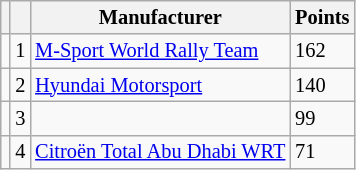<table class="wikitable" style="font-size: 85%;">
<tr>
<th></th>
<th></th>
<th>Manufacturer</th>
<th>Points</th>
</tr>
<tr>
<td align="left"></td>
<td align="center">1</td>
<td> <a href='#'>M-Sport World Rally Team</a></td>
<td align="left">162</td>
</tr>
<tr>
<td align="left"></td>
<td align="center">2</td>
<td> <a href='#'>Hyundai Motorsport</a></td>
<td align="left">140</td>
</tr>
<tr>
<td align="left"></td>
<td align="center">3</td>
<td></td>
<td align="left">99</td>
</tr>
<tr>
<td align="left"></td>
<td align="center">4</td>
<td> <a href='#'>Citroën Total Abu Dhabi WRT</a></td>
<td align="left">71</td>
</tr>
</table>
